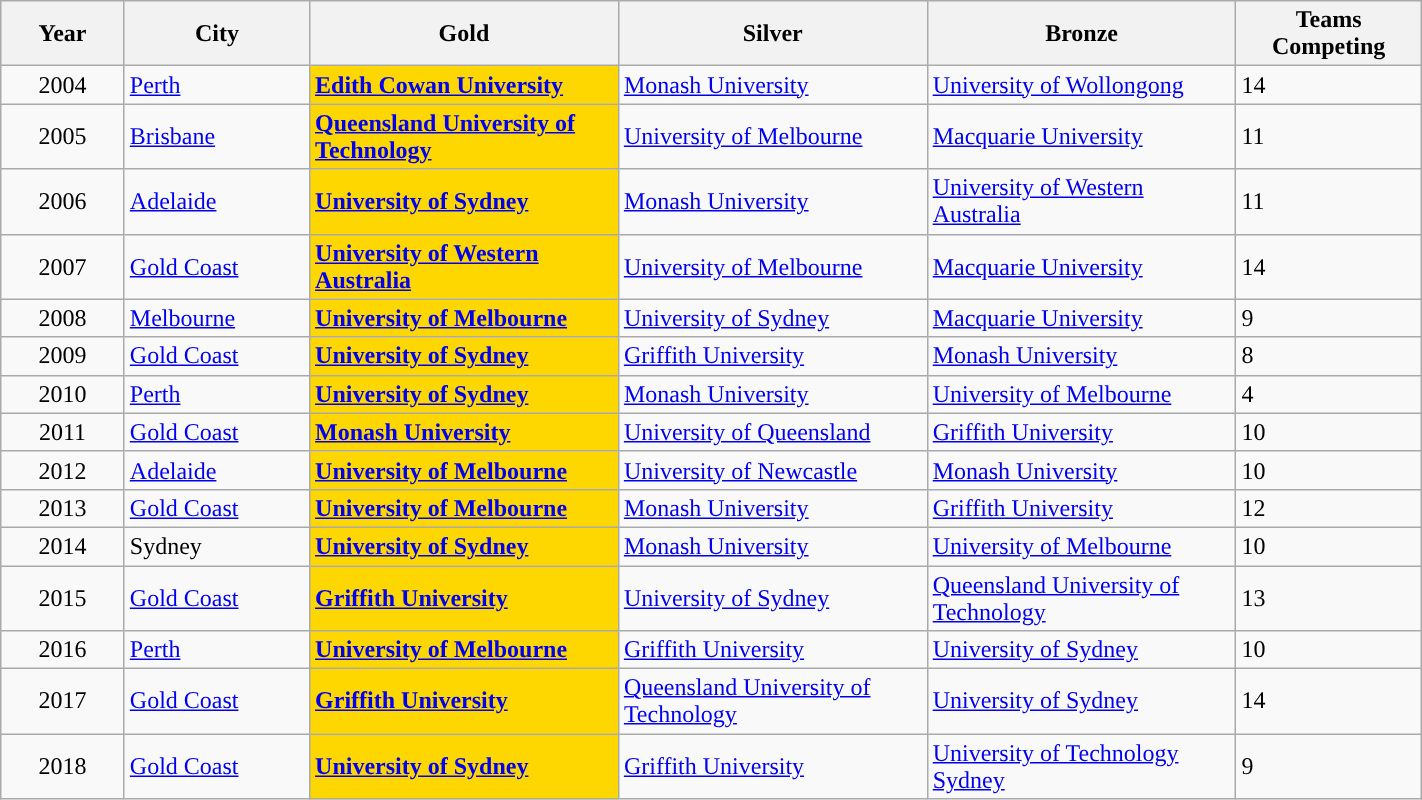<table class="wikitable sortable" style="width:75%;">
<tr style="background:#efefef;">
<th width=8%>Year</th>
<th width=12%>City</th>
<th width=20%>Gold</th>
<th width=20%>Silver</th>
<th width=20%>Bronze</th>
<th width=12%>Teams Competing</th>
</tr>
<tr>
<td align=center>2004</td>
<td><a href='#'>Perth</a></td>
<td style="background:gold"><strong><a href='#'>Edith Cowan University</a></strong></td>
<td><a href='#'>Monash University</a></td>
<td><a href='#'>University of Wollongong</a></td>
<td>14</td>
</tr>
<tr>
<td align=center>2005</td>
<td><a href='#'>Brisbane</a></td>
<td style="background:gold"><strong><a href='#'>Queensland University of Technology</a></strong></td>
<td><a href='#'>University of Melbourne</a></td>
<td><a href='#'>Macquarie University</a></td>
<td>11</td>
</tr>
<tr>
<td align=center>2006</td>
<td><a href='#'>Adelaide</a></td>
<td style="background:gold"><strong><a href='#'>University of Sydney</a></strong></td>
<td><a href='#'>Monash University</a></td>
<td><a href='#'>University of Western Australia</a></td>
<td>11</td>
</tr>
<tr>
<td align=center>2007</td>
<td><a href='#'>Gold Coast</a></td>
<td style="background:gold"><strong><a href='#'>University of Western Australia</a></strong></td>
<td><a href='#'>University of Melbourne</a></td>
<td><a href='#'>Macquarie University</a></td>
<td>14</td>
</tr>
<tr>
<td align=center>2008</td>
<td><a href='#'>Melbourne</a></td>
<td style="background:gold"><strong><a href='#'>University of Melbourne</a></strong></td>
<td><a href='#'>University of Sydney</a></td>
<td><a href='#'>Macquarie University</a></td>
<td>9</td>
</tr>
<tr>
<td align=center>2009</td>
<td><a href='#'>Gold Coast</a></td>
<td style="background:gold"><strong><a href='#'>University of Sydney</a></strong></td>
<td><a href='#'>Griffith University</a></td>
<td><a href='#'>Monash University</a></td>
<td>8</td>
</tr>
<tr>
<td align=center>2010</td>
<td><a href='#'>Perth</a></td>
<td style="background:gold"><strong><a href='#'>University of Sydney</a></strong></td>
<td><a href='#'>Monash University</a></td>
<td><a href='#'>University of Melbourne</a></td>
<td>4</td>
</tr>
<tr>
<td align=center>2011</td>
<td><a href='#'>Gold Coast</a></td>
<td style="background:gold"><strong><a href='#'>Monash University</a></strong></td>
<td><a href='#'>University of Queensland</a></td>
<td><a href='#'>Griffith University</a></td>
<td>10</td>
</tr>
<tr>
<td align=center>2012</td>
<td><a href='#'>Adelaide</a></td>
<td style="background:gold"><strong><a href='#'>University of Melbourne</a></strong></td>
<td><a href='#'>University of Newcastle</a></td>
<td><a href='#'>Monash University</a></td>
<td>10</td>
</tr>
<tr>
<td align=center>2013</td>
<td><a href='#'>Gold Coast</a></td>
<td style="background:gold"><strong><a href='#'>University of Melbourne</a></strong></td>
<td><a href='#'>Monash University</a></td>
<td><a href='#'>Griffith University</a></td>
<td>12</td>
</tr>
<tr>
<td align=center>2014</td>
<td>Sydney</td>
<td style="background:gold"><strong><a href='#'>University of Sydney</a></strong></td>
<td><a href='#'>Monash University</a></td>
<td><a href='#'>University of Melbourne</a></td>
<td>10</td>
</tr>
<tr>
<td align=center>2015</td>
<td><a href='#'>Gold Coast</a></td>
<td style="background:gold"><strong><a href='#'>Griffith University</a></strong></td>
<td><a href='#'>University of Sydney</a></td>
<td><a href='#'>Queensland University of Technology</a></td>
<td>13</td>
</tr>
<tr>
<td align=center>2016</td>
<td><a href='#'>Perth</a></td>
<td style="background:gold"><strong><a href='#'>University of Melbourne</a></strong></td>
<td><a href='#'>Griffith University</a></td>
<td><a href='#'>University of Sydney</a></td>
<td>10</td>
</tr>
<tr>
<td align=center>2017</td>
<td><a href='#'>Gold Coast</a></td>
<td style="background:gold"><strong><a href='#'>Griffith University</a></strong></td>
<td><a href='#'>Queensland University of Technology</a></td>
<td><a href='#'>University of Sydney</a></td>
<td>14</td>
</tr>
<tr>
<td align=center>2018</td>
<td><a href='#'>Gold Coast</a></td>
<td style="background:gold"><strong><a href='#'>University of Sydney</a></strong></td>
<td><a href='#'>Griffith University</a></td>
<td><a href='#'>University of Technology Sydney</a></td>
<td>9</td>
</tr>
</table>
